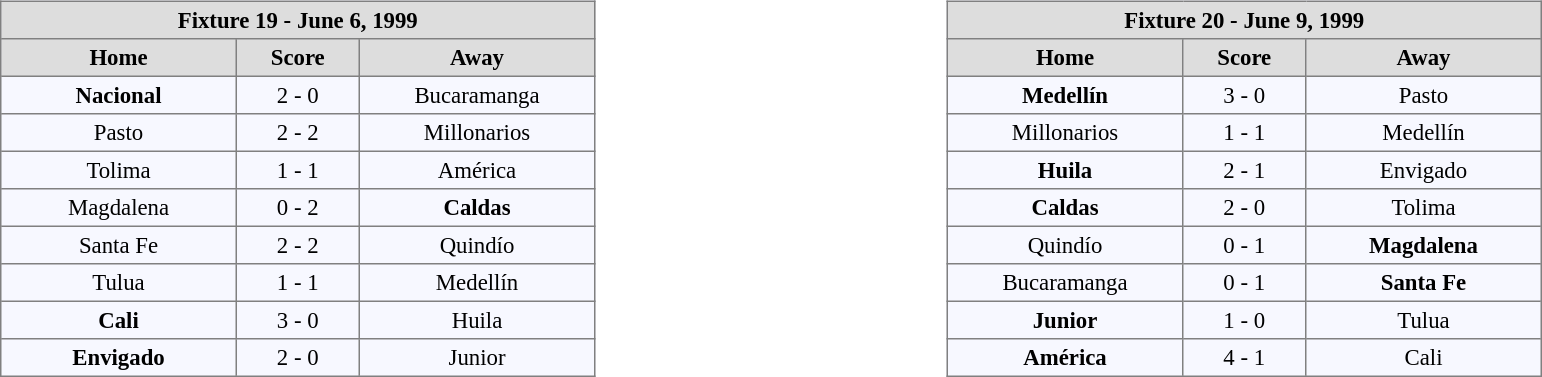<table width=100%>
<tr>
<td valign=top width=50% align=left><br><table align=center bgcolor="#f7f8ff" cellpadding="3" cellspacing="0" border="1" style="font-size: 95%; border: gray solid 1px; border-collapse: collapse;">
<tr align=center bgcolor=#DDDDDD style="color:black;">
<th colspan=3 align=center>Fixture 19 - June 6, 1999</th>
</tr>
<tr align=center bgcolor=#DDDDDD style="color:black;">
<th width="150">Home</th>
<th width="75">Score</th>
<th width="150">Away</th>
</tr>
<tr align=center>
<td><strong>Nacional</strong></td>
<td>2 - 0</td>
<td>Bucaramanga</td>
</tr>
<tr align=center>
<td>Pasto</td>
<td>2 - 2</td>
<td>Millonarios</td>
</tr>
<tr align=center>
<td>Tolima</td>
<td>1 - 1</td>
<td>América</td>
</tr>
<tr align=center>
<td>Magdalena</td>
<td>0 - 2</td>
<td><strong>Caldas</strong></td>
</tr>
<tr align=center>
<td>Santa Fe</td>
<td>2 - 2</td>
<td>Quindío</td>
</tr>
<tr align=center>
<td>Tulua</td>
<td>1 - 1</td>
<td>Medellín</td>
</tr>
<tr align=center>
<td><strong>Cali</strong></td>
<td>3 - 0</td>
<td>Huila</td>
</tr>
<tr align=center>
<td><strong>Envigado</strong></td>
<td>2 - 0</td>
<td>Junior</td>
</tr>
</table>
</td>
<td valign=top width=50% align=left><br><table align=center bgcolor="#f7f8ff" cellpadding="3" cellspacing="0" border="1" style="font-size: 95%; border: gray solid 1px; border-collapse: collapse;">
<tr align=center bgcolor=#DDDDDD style="color:black;">
<th colspan=3 align=center>Fixture 20 - June 9, 1999</th>
</tr>
<tr align=center bgcolor=#DDDDDD style="color:black;">
<th width="150">Home</th>
<th width="75">Score</th>
<th width="150">Away</th>
</tr>
<tr align=center>
<td><strong>Medellín</strong></td>
<td>3 - 0</td>
<td>Pasto</td>
</tr>
<tr align=center>
<td>Millonarios</td>
<td>1 - 1</td>
<td>Medellín</td>
</tr>
<tr align=center>
<td><strong>Huila</strong></td>
<td>2 - 1</td>
<td>Envigado</td>
</tr>
<tr align=center>
<td><strong>Caldas</strong></td>
<td>2 - 0</td>
<td>Tolima</td>
</tr>
<tr align=center>
<td>Quindío</td>
<td>0 - 1</td>
<td><strong>Magdalena</strong></td>
</tr>
<tr align=center>
<td>Bucaramanga</td>
<td>0 - 1</td>
<td><strong>Santa Fe</strong></td>
</tr>
<tr align=center>
<td><strong>Junior</strong></td>
<td>1 - 0</td>
<td>Tulua</td>
</tr>
<tr align=center>
<td><strong>América</strong></td>
<td>4 - 1</td>
<td>Cali</td>
</tr>
</table>
</td>
</tr>
</table>
